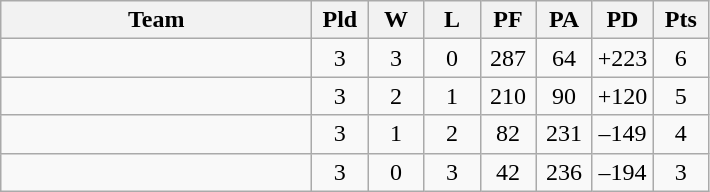<table class="wikitable" style="text-align:center;">
<tr>
<th width=200>Team</th>
<th width=30>Pld</th>
<th width=30>W</th>
<th width=30>L</th>
<th width=30>PF</th>
<th width=30>PA</th>
<th width=30>PD</th>
<th width=30>Pts</th>
</tr>
<tr>
<td align=left></td>
<td>3</td>
<td>3</td>
<td>0</td>
<td>287</td>
<td>64</td>
<td>+223</td>
<td>6</td>
</tr>
<tr>
<td align=left></td>
<td>3</td>
<td>2</td>
<td>1</td>
<td>210</td>
<td>90</td>
<td>+120</td>
<td>5</td>
</tr>
<tr>
<td align=left></td>
<td>3</td>
<td>1</td>
<td>2</td>
<td>82</td>
<td>231</td>
<td>–149</td>
<td>4</td>
</tr>
<tr>
<td align=left></td>
<td>3</td>
<td>0</td>
<td>3</td>
<td>42</td>
<td>236</td>
<td>–194</td>
<td>3</td>
</tr>
</table>
